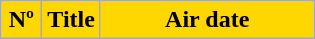<table class=wikitable style="background:#FFFFFF">
<tr>
<th style="background:#FFD700; width:20px">Nº</th>
<th style="background:#FFD700">Title</th>
<th style="background:#FFD700; width:135px">Air date<br>











</th>
</tr>
</table>
